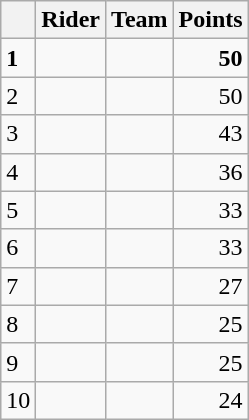<table class="wikitable">
<tr>
<th></th>
<th>Rider</th>
<th>Team</th>
<th>Points</th>
</tr>
<tr>
<td><strong>1</strong></td>
<td><strong></strong> </td>
<td><strong></strong></td>
<td align=right><strong>50</strong></td>
</tr>
<tr>
<td>2</td>
<td></td>
<td></td>
<td align=right>50</td>
</tr>
<tr>
<td>3</td>
<td></td>
<td></td>
<td align=right>43</td>
</tr>
<tr>
<td>4</td>
<td> </td>
<td></td>
<td align=right>36</td>
</tr>
<tr>
<td>5</td>
<td></td>
<td></td>
<td align=right>33</td>
</tr>
<tr>
<td>6</td>
<td></td>
<td></td>
<td align=right>33</td>
</tr>
<tr>
<td>7</td>
<td></td>
<td></td>
<td align=right>27</td>
</tr>
<tr>
<td>8</td>
<td></td>
<td></td>
<td align=right>25</td>
</tr>
<tr>
<td>9</td>
<td></td>
<td></td>
<td align=right>25</td>
</tr>
<tr>
<td>10</td>
<td></td>
<td></td>
<td align=right>24</td>
</tr>
</table>
